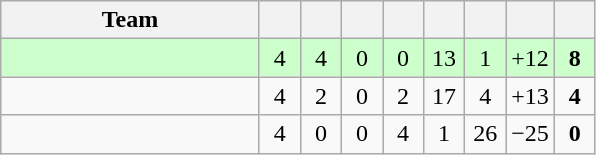<table class=wikitable style="text-align:center">
<tr>
<th width=165>Team</th>
<th width=20></th>
<th width=20></th>
<th width=20></th>
<th width=20></th>
<th width=20></th>
<th width=20></th>
<th width=20></th>
<th width=20></th>
</tr>
<tr align=center bgcolor=ccffcc>
<td align=left></td>
<td>4</td>
<td>4</td>
<td>0</td>
<td>0</td>
<td>13</td>
<td>1</td>
<td>+12</td>
<td><strong>8</strong></td>
</tr>
<tr align=center>
<td align=left></td>
<td>4</td>
<td>2</td>
<td>0</td>
<td>2</td>
<td>17</td>
<td>4</td>
<td>+13</td>
<td><strong>4</strong></td>
</tr>
<tr align=center>
<td align=left></td>
<td>4</td>
<td>0</td>
<td>0</td>
<td>4</td>
<td>1</td>
<td>26</td>
<td>−25</td>
<td><strong>0</strong></td>
</tr>
</table>
